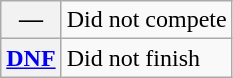<table class="wikitable">
<tr>
<th scope="row">—</th>
<td>Did not compete</td>
</tr>
<tr>
<th scope="row"><a href='#'>DNF</a></th>
<td>Did not finish</td>
</tr>
</table>
